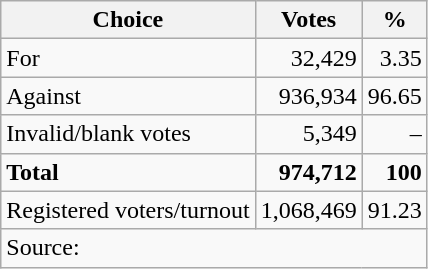<table class=wikitable style=text-align:right>
<tr>
<th>Choice</th>
<th>Votes</th>
<th>%</th>
</tr>
<tr>
<td align=left>For</td>
<td>32,429</td>
<td>3.35</td>
</tr>
<tr>
<td align=left>Against</td>
<td>936,934</td>
<td>96.65</td>
</tr>
<tr>
<td align=left>Invalid/blank votes</td>
<td>5,349</td>
<td>–</td>
</tr>
<tr>
<td align=left><strong>Total</strong></td>
<td><strong>974,712 </strong></td>
<td><strong>100</strong></td>
</tr>
<tr>
<td align=left>Registered voters/turnout</td>
<td>1,068,469</td>
<td>91.23</td>
</tr>
<tr>
<td colspan=3 align=left>Source: </td>
</tr>
</table>
